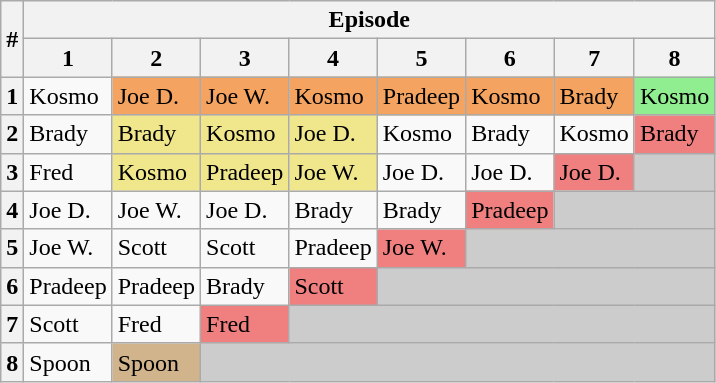<table class="wikitable">
<tr>
<th rowspan=2>#</th>
<th colspan=8>Episode</th>
</tr>
<tr>
<th>1</th>
<th>2</th>
<th>3</th>
<th>4</th>
<th>5</th>
<th>6</th>
<th>7</th>
<th>8</th>
</tr>
<tr>
<th>1</th>
<td>Kosmo</td>
<td bgcolor="sandybrown">Joe D.</td>
<td bgcolor="sandybrown">Joe W.</td>
<td bgcolor="sandybrown">Kosmo</td>
<td bgcolor="sandybrown">Pradeep</td>
<td bgcolor="sandybrown">Kosmo</td>
<td bgcolor="sandybrown">Brady</td>
<td bgcolor="lightgreen">Kosmo</td>
</tr>
<tr>
<th>2</th>
<td>Brady</td>
<td bgcolor="khaki">Brady</td>
<td bgcolor="khaki">Kosmo</td>
<td bgcolor="khaki">Joe D.</td>
<td>Kosmo</td>
<td>Brady</td>
<td>Kosmo</td>
<td bgcolor="lightcoral">Brady</td>
</tr>
<tr>
<th>3</th>
<td>Fred</td>
<td bgcolor="khaki">Kosmo</td>
<td bgcolor="khaki">Pradeep</td>
<td bgcolor="khaki">Joe W.</td>
<td>Joe D.</td>
<td>Joe D.</td>
<td bgcolor="lightcoral">Joe D.</td>
<td bgcolor="#CCCCCC"></td>
</tr>
<tr>
<th>4</th>
<td>Joe D.</td>
<td>Joe W.</td>
<td>Joe D.</td>
<td>Brady</td>
<td>Brady</td>
<td bgcolor="lightcoral">Pradeep</td>
<td bgcolor="#CCCCCC" colspan=2></td>
</tr>
<tr>
<th>5</th>
<td>Joe W.</td>
<td>Scott</td>
<td>Scott</td>
<td>Pradeep</td>
<td bgcolor="lightcoral">Joe W.</td>
<td bgcolor="#CCCCCC" colspan=3></td>
</tr>
<tr>
<th>6</th>
<td>Pradeep</td>
<td>Pradeep</td>
<td>Brady</td>
<td bgcolor="lightcoral">Scott</td>
<td bgcolor="#CCCCCC" colspan=4></td>
</tr>
<tr>
<th>7</th>
<td>Scott</td>
<td>Fred</td>
<td bgcolor="lightcoral">Fred</td>
<td bgcolor="#CCCCCC" colspan=5></td>
</tr>
<tr>
<th>8</th>
<td>Spoon</td>
<td bgcolor="tan">Spoon</td>
<td bgcolor="#CCCCCC" colspan=6></td>
</tr>
</table>
